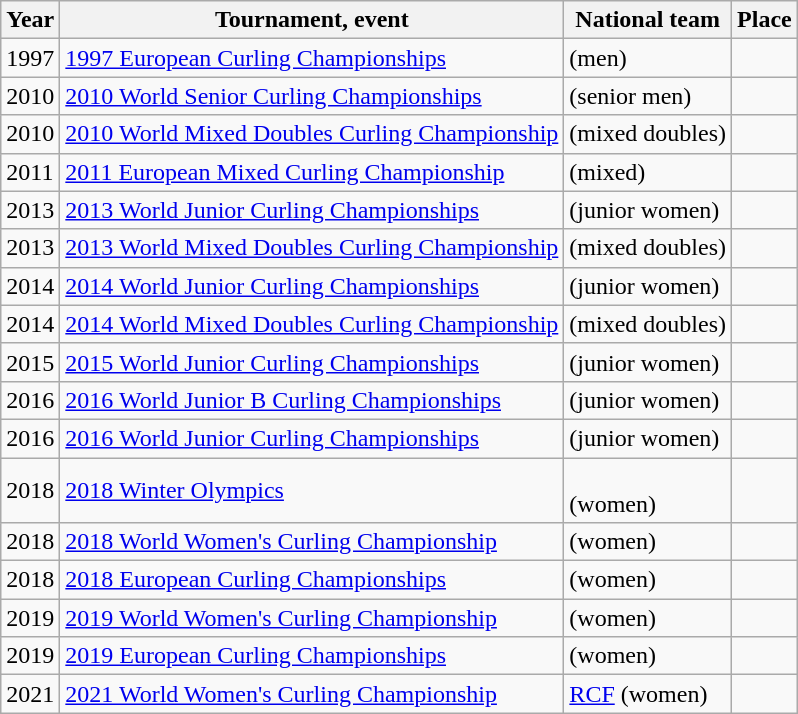<table class="wikitable">
<tr>
<th scope="col">Year</th>
<th scope="col">Tournament, event</th>
<th scope="col">National team</th>
<th scope="col">Place</th>
</tr>
<tr>
<td>1997</td>
<td><a href='#'>1997 European Curling Championships</a></td>
<td> (men)</td>
<td></td>
</tr>
<tr>
<td>2010</td>
<td><a href='#'>2010 World Senior Curling Championships</a></td>
<td> (senior men)</td>
<td></td>
</tr>
<tr>
<td>2010</td>
<td><a href='#'>2010 World Mixed Doubles Curling Championship</a></td>
<td> (mixed doubles)</td>
<td></td>
</tr>
<tr>
<td>2011</td>
<td><a href='#'>2011 European Mixed Curling Championship</a></td>
<td> (mixed)</td>
<td></td>
</tr>
<tr>
<td>2013</td>
<td><a href='#'>2013 World Junior Curling Championships</a></td>
<td> (junior women)</td>
<td></td>
</tr>
<tr>
<td>2013</td>
<td><a href='#'>2013 World Mixed Doubles Curling Championship</a></td>
<td> (mixed doubles)</td>
<td></td>
</tr>
<tr>
<td>2014</td>
<td><a href='#'>2014 World Junior Curling Championships</a></td>
<td> (junior women)</td>
<td></td>
</tr>
<tr>
<td>2014</td>
<td><a href='#'>2014 World Mixed Doubles Curling Championship</a></td>
<td> (mixed doubles)</td>
<td></td>
</tr>
<tr>
<td>2015</td>
<td><a href='#'>2015 World Junior Curling Championships</a></td>
<td> (junior women)</td>
<td></td>
</tr>
<tr>
<td>2016</td>
<td><a href='#'>2016 World Junior B Curling Championships</a></td>
<td> (junior women)</td>
<td></td>
</tr>
<tr>
<td>2016</td>
<td><a href='#'>2016 World Junior Curling Championships</a></td>
<td> (junior women)</td>
<td></td>
</tr>
<tr>
<td>2018</td>
<td><a href='#'>2018 Winter Olympics</a></td>
<td><br>(women)</td>
<td></td>
</tr>
<tr>
<td>2018</td>
<td><a href='#'>2018 World Women's Curling Championship</a></td>
<td> (women)</td>
<td></td>
</tr>
<tr>
<td>2018</td>
<td><a href='#'>2018 European Curling Championships</a></td>
<td> (women)</td>
<td></td>
</tr>
<tr>
<td>2019</td>
<td><a href='#'>2019 World Women's Curling Championship</a></td>
<td> (women)</td>
<td></td>
</tr>
<tr>
<td>2019</td>
<td><a href='#'>2019 European Curling Championships</a></td>
<td> (women)</td>
<td></td>
</tr>
<tr>
<td>2021</td>
<td><a href='#'>2021 World Women's Curling Championship</a></td>
<td> <a href='#'>RCF</a> (women)</td>
<td></td>
</tr>
</table>
